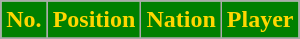<table class="wikitable sortable">
<tr>
<th style="background:green; color:gold;" scope="col">No.</th>
<th style="background:green; color:gold;" scope="col">Position</th>
<th style="background:green; color:gold;" scope="col">Nation</th>
<th style="background:green; color:gold;" scope="col">Player</th>
</tr>
<tr>
</tr>
</table>
